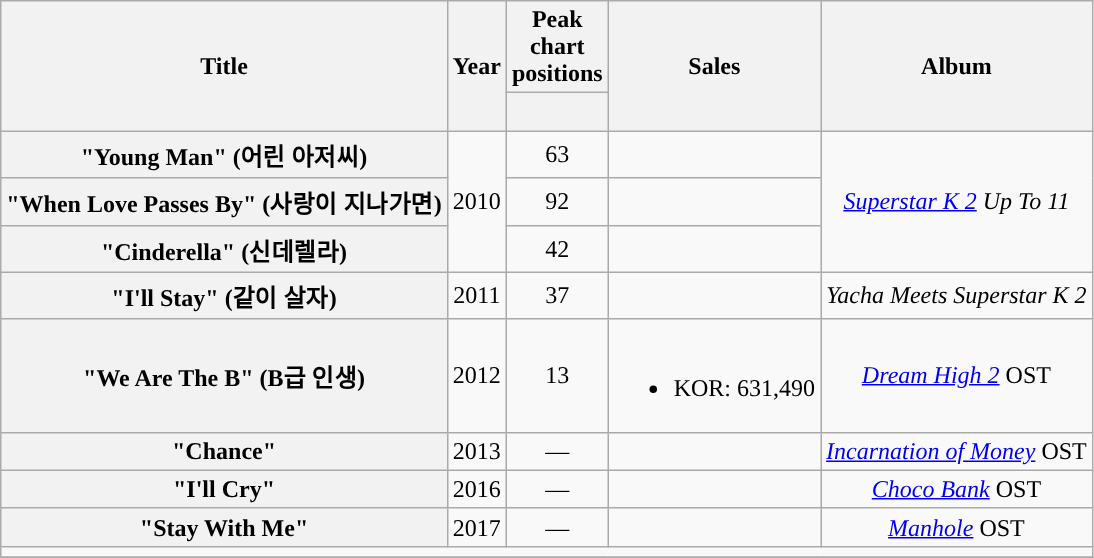<table class="wikitable plainrowheaders" style="text-align:center;">
<tr>
<th scope="col" rowspan="2">Title</th>
<th scope="col" rowspan="2">Year</th>
<th scope="col" colspan="1">Peak chart positions</th>
<th scope="col" rowspan="2">Sales</th>
<th scope="col" rowspan="2">Album</th>
</tr>
<tr>
<th style="width:3em"><br></th>
</tr>
<tr>
<th scope="row">"Young Man" (어린 아저씨)</th>
<td rowspan="3">2010</td>
<td>63</td>
<td></td>
<td rowspan="3"><em><a href='#'>Superstar K 2</a> Up To 11</em></td>
</tr>
<tr>
<th scope="row">"When Love Passes By" (사랑이 지나가면)</th>
<td>92</td>
<td></td>
</tr>
<tr>
<th scope="row">"Cinderella" (신데렐라) </th>
<td>42</td>
<td></td>
</tr>
<tr>
<th scope="row">"I'll Stay" (같이 살자) </th>
<td>2011</td>
<td>37</td>
<td></td>
<td><em>Yacha Meets Superstar K 2</em></td>
</tr>
<tr>
<th scope="row">"We Are The B" (B급 인생) </th>
<td>2012</td>
<td>13</td>
<td><br><ul><li>KOR: 631,490</li></ul></td>
<td><em><a href='#'>Dream High 2</a></em> OST</td>
</tr>
<tr>
<th scope="row">"Chance"</th>
<td>2013</td>
<td>—</td>
<td></td>
<td><em><a href='#'>Incarnation of Money</a></em> OST</td>
</tr>
<tr>
<th scope="row">"I'll Cry"</th>
<td>2016</td>
<td>—</td>
<td></td>
<td><em><a href='#'>Choco Bank</a></em> OST</td>
</tr>
<tr>
<th scope="row">"Stay With Me"</th>
<td>2017</td>
<td>—</td>
<td></td>
<td><em><a href='#'>Manhole</a></em> OST</td>
</tr>
<tr>
<td colspan="5"></td>
</tr>
<tr>
</tr>
</table>
